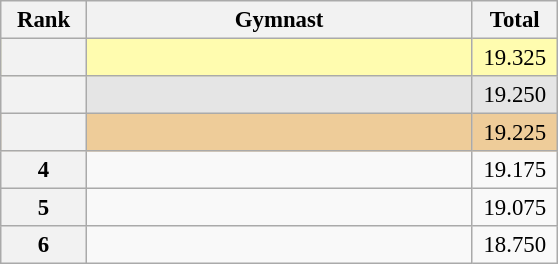<table class="wikitable sortable" style="text-align:center; font-size:95%">
<tr>
<th scope="col" style="width:50px;">Rank</th>
<th scope="col" style="width:250px;">Gymnast</th>
<th scope="col" style="width:50px;">Total</th>
</tr>
<tr style="background:#fffcaf;">
<th scope=row style="text-align:center"></th>
<td style="text-align:left;"></td>
<td>19.325</td>
</tr>
<tr style="background:#e5e5e5;">
<th scope=row style="text-align:center"></th>
<td style="text-align:left;"></td>
<td>19.250</td>
</tr>
<tr style="background:#ec9;">
<th scope=row style="text-align:center"></th>
<td style="text-align:left;"></td>
<td>19.225</td>
</tr>
<tr>
<th scope=row style="text-align:center">4</th>
<td style="text-align:left;"></td>
<td>19.175</td>
</tr>
<tr>
<th scope=row style="text-align:center">5</th>
<td style="text-align:left;"></td>
<td>19.075</td>
</tr>
<tr>
<th scope=row style="text-align:center">6</th>
<td style="text-align:left;"></td>
<td>18.750</td>
</tr>
</table>
